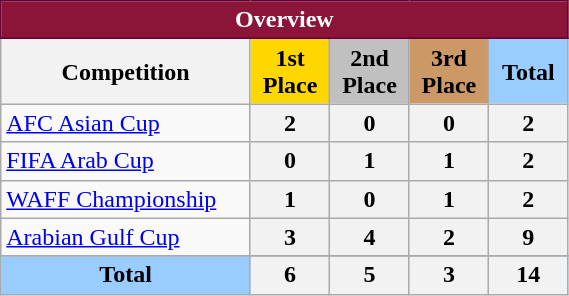<table class="wikitable" style="width:30%;text-align:center">
<tr>
<th colspan="6" style="background: #8A1538; color:white; border: 1px solid #660033;">Overview</th>
</tr>
<tr>
<th>Competition</th>
<th style="width:14%;background:gold">1st Place</th>
<th style="width:14%;background:silver">2nd Place</th>
<th style="width:14%;background:#c96">3rd Place</th>
<th style="width:14%;background:#9acdff"><strong>Total</strong></th>
</tr>
<tr>
<td align=left><a href='#'>AFC Asian Cup</a></td>
<th>2</th>
<th>0</th>
<th>0</th>
<th>2</th>
</tr>
<tr>
<td align=left><a href='#'>FIFA Arab Cup</a></td>
<th>0</th>
<th>1</th>
<th>1</th>
<th>2</th>
</tr>
<tr>
<td align=left><a href='#'>WAFF Championship</a></td>
<th>1</th>
<th>0</th>
<th>1</th>
<th>2</th>
</tr>
<tr>
<td align=left><a href='#'>Arabian Gulf Cup</a></td>
<th>3</th>
<th>4</th>
<th>2</th>
<th>9</th>
</tr>
<tr>
</tr>
<tr style="background:#9acdff">
<td><strong>Total</strong></td>
<th>6</th>
<th>5</th>
<th>3</th>
<th>14</th>
</tr>
</table>
